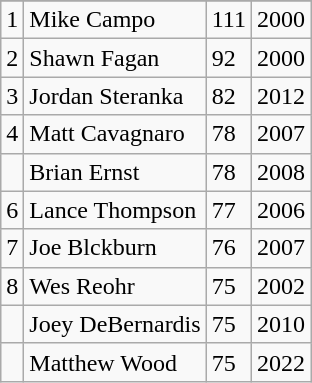<table class="wikitable">
<tr>
</tr>
<tr>
<td>1</td>
<td>Mike Campo</td>
<td>111</td>
<td>2000</td>
</tr>
<tr>
<td>2</td>
<td>Shawn Fagan</td>
<td>92</td>
<td>2000</td>
</tr>
<tr>
<td>3</td>
<td>Jordan Steranka</td>
<td>82</td>
<td>2012</td>
</tr>
<tr>
<td>4</td>
<td>Matt Cavagnaro</td>
<td>78</td>
<td>2007</td>
</tr>
<tr>
<td></td>
<td>Brian Ernst</td>
<td>78</td>
<td>2008</td>
</tr>
<tr>
<td>6</td>
<td>Lance Thompson</td>
<td>77</td>
<td>2006</td>
</tr>
<tr>
<td>7</td>
<td>Joe Blckburn</td>
<td>76</td>
<td>2007</td>
</tr>
<tr>
<td>8</td>
<td>Wes Reohr</td>
<td>75</td>
<td>2002</td>
</tr>
<tr>
<td></td>
<td>Joey DeBernardis</td>
<td>75</td>
<td>2010</td>
</tr>
<tr>
<td></td>
<td>Matthew Wood</td>
<td>75</td>
<td>2022</td>
</tr>
</table>
